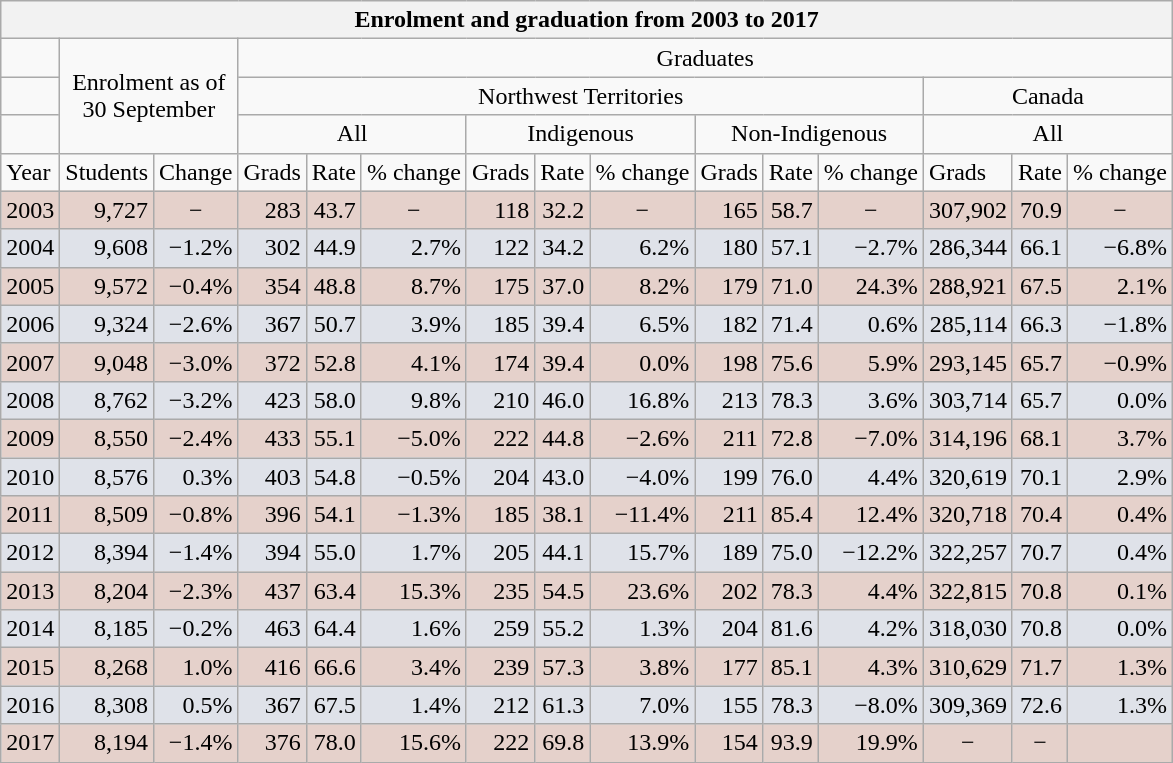<table class="wikitable">
<tr>
<th colspan=15 style="text-align: center;">Enrolment and graduation from 2003 to 2017</th>
</tr>
<tr>
<td></td>
<td colspan=2 rowspan=3 style="text-align: center;">Enrolment as of<br>30 September</td>
<td colspan=12 style="text-align: center;">Graduates</td>
</tr>
<tr>
<td></td>
<td colspan=9 style="text-align: center;">Northwest Territories</td>
<td colspan=3 style="text-align: center;">Canada</td>
</tr>
<tr>
<td></td>
<td colspan=3 style="text-align: center;">All</td>
<td colspan=3 style="text-align: center;">Indigenous</td>
<td colspan=3 style="text-align: center;">Non-Indigenous</td>
<td colspan=3 style="text-align: center;">All</td>
</tr>
<tr>
<td>Year</td>
<td>Students</td>
<td>Change</td>
<td>Grads</td>
<td>Rate</td>
<td>% change</td>
<td>Grads</td>
<td>Rate</td>
<td>% change</td>
<td>Grads</td>
<td>Rate</td>
<td>% change</td>
<td>Grads</td>
<td>Rate</td>
<td>% change</td>
</tr>
<tr style="background:#e5d1cb;">
<td>2003</td>
<td style="text-align: right;">9,727</td>
<td style="text-align: center;">−</td>
<td style="text-align: right;">283</td>
<td style="text-align: right;">43.7</td>
<td style="text-align: center;">−</td>
<td style="text-align: right;">118</td>
<td style="text-align: right;">32.2</td>
<td style="text-align: center;">−</td>
<td style="text-align: right;">165</td>
<td style="text-align: right;">58.7</td>
<td style="text-align: center;">−</td>
<td style="text-align: right;">307,902</td>
<td style="text-align: right;">70.9</td>
<td style="text-align: center;">−</td>
</tr>
<tr bgcolor="dfe2e9">
<td>2004</td>
<td style="text-align: right;">9,608</td>
<td style="text-align: right;">−1.2%</td>
<td style="text-align: right;">302</td>
<td style="text-align: right;">44.9</td>
<td style="text-align: right;">2.7%</td>
<td style="text-align: right;">122</td>
<td style="text-align: right;">34.2</td>
<td style="text-align: right;">6.2%</td>
<td style="text-align: right;">180</td>
<td style="text-align: right;">57.1</td>
<td style="text-align: right;">−2.7%</td>
<td style="text-align: right;">286,344</td>
<td style="text-align: right;">66.1</td>
<td style="text-align: right;">−6.8%</td>
</tr>
<tr style="background:#e5d1cb;">
<td>2005</td>
<td style="text-align: right;">9,572</td>
<td style="text-align: right;">−0.4%</td>
<td style="text-align: right;">354</td>
<td style="text-align: right;">48.8</td>
<td style="text-align: right;">8.7%</td>
<td style="text-align: right;">175</td>
<td style="text-align: right;">37.0</td>
<td style="text-align: right;">8.2%</td>
<td style="text-align: right;">179</td>
<td style="text-align: right;">71.0</td>
<td style="text-align: right;">24.3%</td>
<td style="text-align: right;">288,921</td>
<td style="text-align: right;">67.5</td>
<td style="text-align: right;">2.1%</td>
</tr>
<tr bgcolor="dfe2e9">
<td>2006</td>
<td style="text-align: right;">9,324</td>
<td style="text-align: right;">−2.6%</td>
<td style="text-align: right;">367</td>
<td style="text-align: right;">50.7</td>
<td style="text-align: right;">3.9%</td>
<td style="text-align: right;">185</td>
<td style="text-align: right;">39.4</td>
<td style="text-align: right;">6.5%</td>
<td style="text-align: right;">182</td>
<td style="text-align: right;">71.4</td>
<td style="text-align: right;">0.6%</td>
<td style="text-align: right;">285,114</td>
<td style="text-align: right;">66.3</td>
<td style="text-align: right;">−1.8%</td>
</tr>
<tr style="background:#e5d1cb;">
<td>2007</td>
<td style="text-align: right;">9,048</td>
<td style="text-align: right;">−3.0%</td>
<td style="text-align: right;">372</td>
<td style="text-align: right;">52.8</td>
<td style="text-align: right;">4.1%</td>
<td style="text-align: right;">174</td>
<td style="text-align: right;">39.4</td>
<td style="text-align: right;">0.0%</td>
<td style="text-align: right;">198</td>
<td style="text-align: right;">75.6</td>
<td style="text-align: right;">5.9%</td>
<td style="text-align: right;">293,145</td>
<td style="text-align: right;">65.7</td>
<td style="text-align: right;">−0.9%</td>
</tr>
<tr bgcolor="dfe2e9">
<td>2008</td>
<td style="text-align: right;">8,762</td>
<td style="text-align: right;">−3.2%</td>
<td style="text-align: right;">423</td>
<td style="text-align: right;">58.0</td>
<td style="text-align: right;">9.8%</td>
<td style="text-align: right;">210</td>
<td style="text-align: right;">46.0</td>
<td style="text-align: right;">16.8%</td>
<td style="text-align: right;">213</td>
<td style="text-align: right;">78.3</td>
<td style="text-align: right;">3.6%</td>
<td style="text-align: right;">303,714</td>
<td style="text-align: right;">65.7</td>
<td style="text-align: right;">0.0%</td>
</tr>
<tr style="background:#e5d1cb;">
<td>2009</td>
<td style="text-align: right;">8,550</td>
<td style="text-align: right;">−2.4%</td>
<td style="text-align: right;">433</td>
<td style="text-align: right;">55.1</td>
<td style="text-align: right;">−5.0%</td>
<td style="text-align: right;">222</td>
<td style="text-align: right;">44.8</td>
<td style="text-align: right;">−2.6%</td>
<td style="text-align: right;">211</td>
<td style="text-align: right;">72.8</td>
<td style="text-align: right;">−7.0%</td>
<td style="text-align: right;">314,196</td>
<td style="text-align: right;">68.1</td>
<td style="text-align: right;">3.7%</td>
</tr>
<tr bgcolor="dfe2e9">
<td>2010</td>
<td style="text-align: right;">8,576</td>
<td style="text-align: right;">0.3%</td>
<td style="text-align: right;">403</td>
<td style="text-align: right;">54.8</td>
<td style="text-align: right;">−0.5%</td>
<td style="text-align: right;">204</td>
<td style="text-align: right;">43.0</td>
<td style="text-align: right;">−4.0%</td>
<td style="text-align: right;">199</td>
<td style="text-align: right;">76.0</td>
<td style="text-align: right;">4.4%</td>
<td style="text-align: right;">320,619</td>
<td style="text-align: right;">70.1</td>
<td style="text-align: right;">2.9%</td>
</tr>
<tr style="background:#e5d1cb;">
<td>2011</td>
<td style="text-align: right;">8,509</td>
<td style="text-align: right;">−0.8%</td>
<td style="text-align: right;">396</td>
<td style="text-align: right;">54.1</td>
<td style="text-align: right;">−1.3%</td>
<td style="text-align: right;">185</td>
<td style="text-align: right;">38.1</td>
<td style="text-align: right;">−11.4%</td>
<td style="text-align: right;">211</td>
<td style="text-align: right;">85.4</td>
<td style="text-align: right;">12.4%</td>
<td style="text-align: right;">320,718</td>
<td style="text-align: right;">70.4</td>
<td style="text-align: right;">0.4%</td>
</tr>
<tr bgcolor="dfe2e9">
<td>2012</td>
<td style="text-align: right;">8,394</td>
<td style="text-align: right;">−1.4%</td>
<td style="text-align: right;">394</td>
<td style="text-align: right;">55.0</td>
<td style="text-align: right;">1.7%</td>
<td style="text-align: right;">205</td>
<td style="text-align: right;">44.1</td>
<td style="text-align: right;">15.7%</td>
<td style="text-align: right;">189</td>
<td style="text-align: right;">75.0</td>
<td style="text-align: right;">−12.2%</td>
<td style="text-align: right;">322,257</td>
<td style="text-align: right;">70.7</td>
<td style="text-align: right;">0.4%</td>
</tr>
<tr style="background:#e5d1cb;">
<td>2013</td>
<td style="text-align: right;">8,204</td>
<td style="text-align: right;">−2.3%</td>
<td style="text-align: right;">437</td>
<td style="text-align: right;">63.4</td>
<td style="text-align: right;">15.3%</td>
<td style="text-align: right;">235</td>
<td style="text-align: right;">54.5</td>
<td style="text-align: right;">23.6%</td>
<td style="text-align: right;">202</td>
<td style="text-align: right;">78.3</td>
<td style="text-align: right;">4.4%</td>
<td style="text-align: right;">322,815</td>
<td style="text-align: right;">70.8</td>
<td style="text-align: right;">0.1%</td>
</tr>
<tr bgcolor="dfe2e9">
<td>2014</td>
<td style="text-align: right;">8,185</td>
<td style="text-align: right;">−0.2%</td>
<td style="text-align: right;">463</td>
<td style="text-align: right;">64.4</td>
<td style="text-align: right;">1.6%</td>
<td style="text-align: right;">259</td>
<td style="text-align: right;">55.2</td>
<td style="text-align: right;">1.3%</td>
<td style="text-align: right;">204</td>
<td style="text-align: right;">81.6</td>
<td style="text-align: right;">4.2%</td>
<td style="text-align: right;">318,030</td>
<td style="text-align: right;">70.8</td>
<td style="text-align: right;">0.0%</td>
</tr>
<tr style="background:#e5d1cb;">
<td>2015</td>
<td style="text-align: right;">8,268</td>
<td style="text-align: right;">1.0%</td>
<td style="text-align: right;">416</td>
<td style="text-align: right;">66.6</td>
<td style="text-align: right;">3.4%</td>
<td style="text-align: right;">239</td>
<td style="text-align: right;">57.3</td>
<td style="text-align: right;">3.8%</td>
<td style="text-align: right;">177</td>
<td style="text-align: right;">85.1</td>
<td style="text-align: right;">4.3%</td>
<td style="text-align: right;">310,629</td>
<td style="text-align: right;">71.7</td>
<td style="text-align: right;">1.3%</td>
</tr>
<tr bgcolor="dfe2e9">
<td>2016</td>
<td style="text-align: right;">8,308</td>
<td style="text-align: right;">0.5%</td>
<td style="text-align: right;">367</td>
<td style="text-align: right;">67.5</td>
<td style="text-align: right;">1.4%</td>
<td style="text-align: right;">212</td>
<td style="text-align: right;">61.3</td>
<td style="text-align: right;">7.0%</td>
<td style="text-align: right;">155</td>
<td style="text-align: right;">78.3</td>
<td style="text-align: right;">−8.0%</td>
<td style="text-align: right;">309,369</td>
<td style="text-align: right;">72.6</td>
<td style="text-align: right;">1.3%</td>
</tr>
<tr style="background:#e5d1cb;">
<td>2017</td>
<td style="text-align: right;">8,194</td>
<td style="text-align: right;">−1.4%</td>
<td style="text-align: right;">376</td>
<td style="text-align: right;">78.0</td>
<td style="text-align: right;">15.6%</td>
<td style="text-align: right;">222</td>
<td style="text-align: right;">69.8</td>
<td style="text-align: right;">13.9%</td>
<td style="text-align: right;">154</td>
<td style="text-align: right;">93.9</td>
<td style="text-align: right;">19.9%</td>
<td style="text-align: center;">−</td>
<td style="text-align: center;">−</td>
<td style="text-align: center;"></td>
</tr>
</table>
